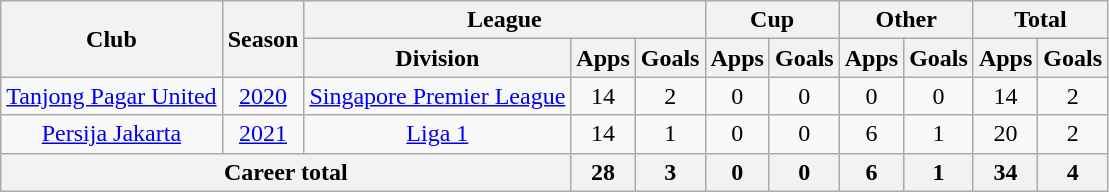<table class="wikitable" style="text-align: center">
<tr>
<th rowspan="2">Club</th>
<th rowspan="2">Season</th>
<th colspan="3">League</th>
<th colspan="2">Cup</th>
<th colspan="2">Other</th>
<th colspan="2">Total</th>
</tr>
<tr>
<th>Division</th>
<th>Apps</th>
<th>Goals</th>
<th>Apps</th>
<th>Goals</th>
<th>Apps</th>
<th>Goals</th>
<th>Apps</th>
<th>Goals</th>
</tr>
<tr>
<td rowspan="1"><a href='#'>Tanjong Pagar United</a></td>
<td><a href='#'>2020</a></td>
<td><a href='#'>Singapore Premier League</a></td>
<td>14</td>
<td>2</td>
<td>0</td>
<td>0</td>
<td>0</td>
<td>0</td>
<td>14</td>
<td>2</td>
</tr>
<tr>
<td rowspan="1"><a href='#'>Persija Jakarta</a></td>
<td><a href='#'>2021</a></td>
<td><a href='#'>Liga 1</a></td>
<td>14</td>
<td>1</td>
<td>0</td>
<td>0</td>
<td>6</td>
<td>1</td>
<td>20</td>
<td>2</td>
</tr>
<tr>
<th colspan=3>Career total</th>
<th>28</th>
<th>3</th>
<th>0</th>
<th>0</th>
<th>6</th>
<th>1</th>
<th>34</th>
<th>4</th>
</tr>
</table>
